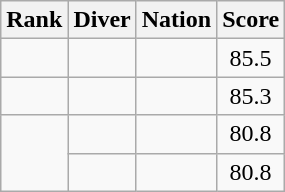<table class="wikitable sortable" style="text-align:center">
<tr>
<th>Rank</th>
<th>Diver</th>
<th>Nation</th>
<th>Score</th>
</tr>
<tr>
<td></td>
<td align=left></td>
<td align=left></td>
<td>85.5</td>
</tr>
<tr>
<td></td>
<td align=left></td>
<td align=left></td>
<td>85.3</td>
</tr>
<tr>
<td rowspan=2></td>
<td align=left></td>
<td align=left></td>
<td>80.8</td>
</tr>
<tr>
<td align=left></td>
<td align=left></td>
<td>80.8</td>
</tr>
</table>
